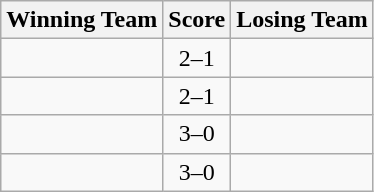<table class=wikitable style="border:1px solid #AAAAAA;">
<tr>
<th>Winning Team</th>
<th>Score</th>
<th>Losing Team</th>
</tr>
<tr>
<td><strong></strong></td>
<td align="center">2–1</td>
<td></td>
</tr>
<tr>
<td></td>
<td align="center">2–1</td>
<td></td>
</tr>
<tr>
<td></td>
<td align="center">3–0</td>
<td></td>
</tr>
<tr>
<td><strong></strong></td>
<td align="center">3–0</td>
<td></td>
</tr>
</table>
